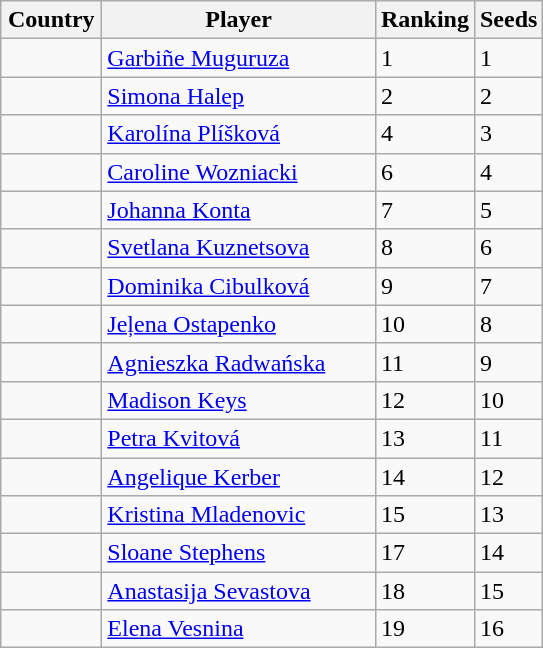<table class="sortable wikitable">
<tr>
<th width="60">Country</th>
<th width="175">Player</th>
<th>Ranking</th>
<th>Seeds</th>
</tr>
<tr>
<td></td>
<td><a href='#'>Garbiñe Muguruza</a></td>
<td>1</td>
<td>1</td>
</tr>
<tr>
<td></td>
<td><a href='#'>Simona Halep</a></td>
<td>2</td>
<td>2</td>
</tr>
<tr>
<td></td>
<td><a href='#'>Karolína Plíšková</a></td>
<td>4</td>
<td>3</td>
</tr>
<tr>
<td></td>
<td><a href='#'>Caroline Wozniacki</a></td>
<td>6</td>
<td>4</td>
</tr>
<tr>
<td></td>
<td><a href='#'>Johanna Konta</a></td>
<td>7</td>
<td>5</td>
</tr>
<tr>
<td></td>
<td><a href='#'>Svetlana Kuznetsova</a></td>
<td>8</td>
<td>6</td>
</tr>
<tr>
<td></td>
<td><a href='#'>Dominika Cibulková</a></td>
<td>9</td>
<td>7</td>
</tr>
<tr>
<td></td>
<td><a href='#'>Jeļena Ostapenko</a></td>
<td>10</td>
<td>8</td>
</tr>
<tr>
<td></td>
<td><a href='#'>Agnieszka Radwańska</a></td>
<td>11</td>
<td>9</td>
</tr>
<tr>
<td></td>
<td><a href='#'>Madison Keys</a></td>
<td>12</td>
<td>10</td>
</tr>
<tr>
<td></td>
<td><a href='#'>Petra Kvitová</a></td>
<td>13</td>
<td>11</td>
</tr>
<tr>
<td></td>
<td><a href='#'>Angelique Kerber</a></td>
<td>14</td>
<td>12</td>
</tr>
<tr>
<td></td>
<td><a href='#'>Kristina Mladenovic</a></td>
<td>15</td>
<td>13</td>
</tr>
<tr>
<td></td>
<td><a href='#'>Sloane Stephens</a></td>
<td>17</td>
<td>14</td>
</tr>
<tr>
<td></td>
<td><a href='#'>Anastasija Sevastova</a></td>
<td>18</td>
<td>15</td>
</tr>
<tr>
<td></td>
<td><a href='#'>Elena Vesnina</a></td>
<td>19</td>
<td>16</td>
</tr>
</table>
